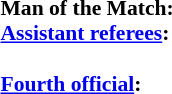<table width=50% style="font-size: 90%">
<tr>
<td><br><strong>Man of the Match:</strong><br><strong><a href='#'>Assistant referees</a>:</strong><br><br><strong><a href='#'>Fourth official</a>:</strong>
<br></td>
</tr>
</table>
